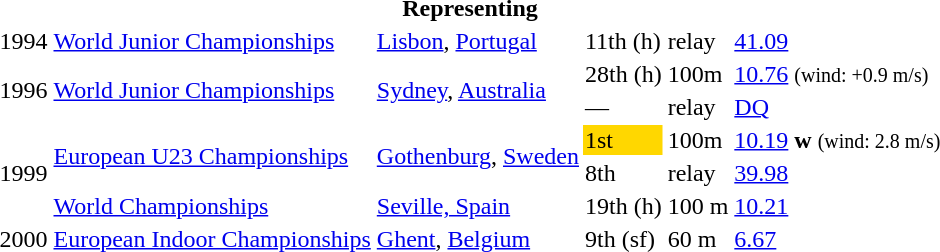<table>
<tr>
<th colspan="6">Representing </th>
</tr>
<tr>
<td>1994</td>
<td><a href='#'>World Junior Championships</a></td>
<td><a href='#'>Lisbon</a>, <a href='#'>Portugal</a></td>
<td>11th (h)</td>
<td> relay</td>
<td><a href='#'>41.09</a></td>
</tr>
<tr>
<td rowspan=2>1996</td>
<td rowspan=2><a href='#'>World Junior Championships</a></td>
<td rowspan=2><a href='#'>Sydney</a>, <a href='#'>Australia</a></td>
<td>28th (h)</td>
<td>100m</td>
<td><a href='#'>10.76</a> <small>(wind: +0.9 m/s)</small></td>
</tr>
<tr>
<td>—</td>
<td> relay</td>
<td><a href='#'>DQ</a></td>
</tr>
<tr>
<td rowspan=3>1999</td>
<td rowspan=2><a href='#'>European U23 Championships</a></td>
<td rowspan=2><a href='#'>Gothenburg</a>, <a href='#'>Sweden</a></td>
<td bgcolor=gold>1st</td>
<td>100m</td>
<td><a href='#'>10.19</a> <strong>w</strong> <small>(wind: 2.8 m/s)</small></td>
</tr>
<tr>
<td>8th</td>
<td> relay</td>
<td><a href='#'>39.98</a></td>
</tr>
<tr>
<td><a href='#'>World Championships</a></td>
<td><a href='#'>Seville, Spain</a></td>
<td>19th (h)</td>
<td>100 m</td>
<td><a href='#'>10.21</a></td>
</tr>
<tr>
<td>2000</td>
<td><a href='#'>European Indoor Championships</a></td>
<td><a href='#'>Ghent</a>, <a href='#'>Belgium</a></td>
<td>9th (sf)</td>
<td>60 m</td>
<td><a href='#'>6.67</a></td>
</tr>
</table>
